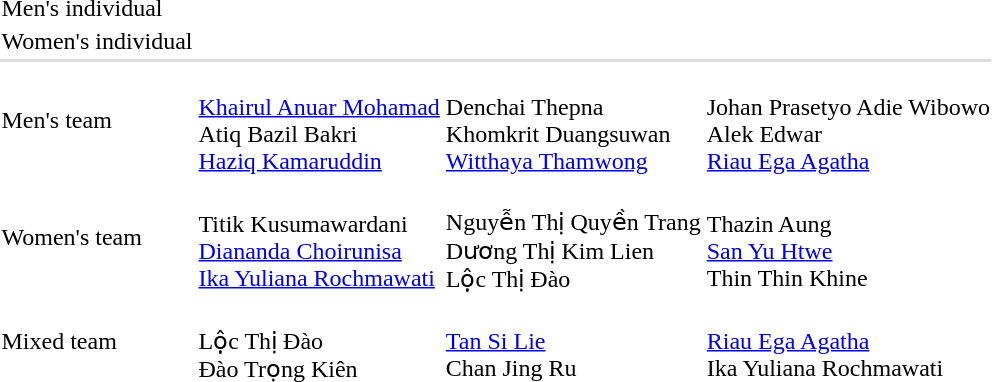<table>
<tr>
<td>Men's individual</td>
<td></td>
<td></td>
<td></td>
</tr>
<tr>
<td>Women's individual</td>
<td></td>
<td></td>
<td></td>
</tr>
<tr bgcolor=#dddddd>
<td colspan=4></td>
</tr>
<tr>
<td>Men's team</td>
<td nowrap><br><a href='#'>Khairul Anuar Mohamad</a><br>Atiq Bazil Bakri<br><a href='#'>Haziq Kamaruddin</a></td>
<td><br>Denchai Thepna<br>Khomkrit Duangsuwan<br><a href='#'>Witthaya Thamwong</a></td>
<td nowrap><br>Johan Prasetyo Adie Wibowo<br>Alek Edwar<br><a href='#'>Riau Ega Agatha</a></td>
</tr>
<tr>
<td>Women's team</td>
<td><br>Titik Kusumawardani<br><a href='#'>Diananda Choirunisa</a><br><a href='#'>Ika Yuliana Rochmawati</a></td>
<td nowrap><br>Nguyễn Thị Quyền Trang<br>Dương Thị Kim Lien<br>Lộc Thị Đào</td>
<td><br>Thazin Aung<br><a href='#'>San Yu Htwe</a><br>Thin Thin Khine</td>
</tr>
<tr>
<td>Mixed team</td>
<td><br>Lộc Thị Đào<br>Đào Trọng Kiên</td>
<td><br><a href='#'>Tan Si Lie</a><br>Chan Jing Ru</td>
<td><br><a href='#'>Riau Ega Agatha</a><br>Ika Yuliana Rochmawati</td>
</tr>
</table>
